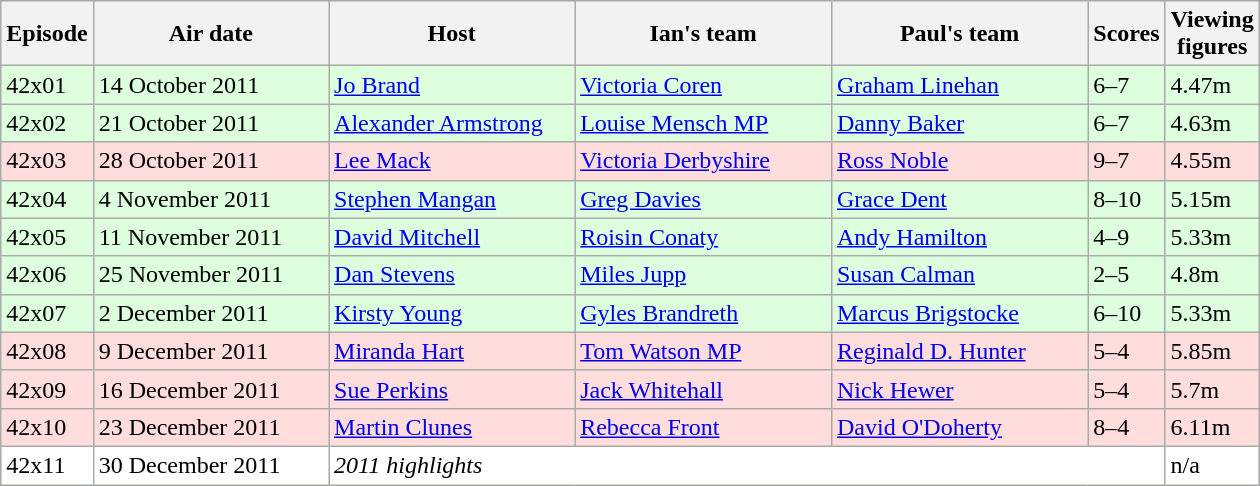<table class="wikitable"  style="width:840px; background:#dfd;">
<tr>
<th style="width:5%;">Episode</th>
<th style="width:21%;">Air date</th>
<th style="width:22%;">Host</th>
<th style="width:23%;">Ian's team</th>
<th style="width:23%;">Paul's team</th>
<th style="width:5%;">Scores</th>
<th style="width:120%;">Viewing figures</th>
</tr>
<tr>
<td>42x01</td>
<td>14 October 2011</td>
<td><a href='#'>Jo Brand</a></td>
<td><a href='#'>Victoria Coren</a></td>
<td><a href='#'>Graham Linehan</a></td>
<td>6–7</td>
<td>4.47m</td>
</tr>
<tr>
<td>42x02</td>
<td>21 October 2011</td>
<td><a href='#'>Alexander Armstrong</a></td>
<td><a href='#'>Louise Mensch MP</a></td>
<td><a href='#'>Danny Baker</a></td>
<td>6–7</td>
<td>4.63m</td>
</tr>
<tr style="background:#fdd;">
<td>42x03</td>
<td>28 October 2011</td>
<td><a href='#'>Lee Mack</a></td>
<td><a href='#'>Victoria Derbyshire</a></td>
<td><a href='#'>Ross Noble</a></td>
<td>9–7</td>
<td>4.55m</td>
</tr>
<tr>
<td>42x04</td>
<td>4 November 2011</td>
<td><a href='#'>Stephen Mangan</a></td>
<td><a href='#'>Greg Davies</a></td>
<td><a href='#'>Grace Dent</a></td>
<td>8–10</td>
<td>5.15m</td>
</tr>
<tr>
<td>42x05</td>
<td>11 November 2011</td>
<td><a href='#'>David Mitchell</a></td>
<td><a href='#'>Roisin Conaty</a></td>
<td><a href='#'>Andy Hamilton</a></td>
<td>4–9</td>
<td>5.33m</td>
</tr>
<tr>
<td>42x06</td>
<td>25 November 2011</td>
<td><a href='#'>Dan Stevens</a></td>
<td><a href='#'>Miles Jupp</a></td>
<td><a href='#'>Susan Calman</a></td>
<td>2–5</td>
<td>4.8m</td>
</tr>
<tr>
<td>42x07</td>
<td>2 December 2011</td>
<td><a href='#'>Kirsty Young</a></td>
<td><a href='#'>Gyles Brandreth</a></td>
<td><a href='#'>Marcus Brigstocke</a></td>
<td>6–10</td>
<td>5.33m</td>
</tr>
<tr style="background:#fdd;">
<td>42x08</td>
<td>9 December 2011</td>
<td><a href='#'>Miranda Hart</a></td>
<td><a href='#'>Tom Watson MP</a></td>
<td><a href='#'>Reginald D. Hunter</a></td>
<td>5–4</td>
<td>5.85m</td>
</tr>
<tr style="background:#fdd;">
<td>42x09</td>
<td>16 December 2011</td>
<td><a href='#'>Sue Perkins</a></td>
<td><a href='#'>Jack Whitehall</a></td>
<td><a href='#'>Nick Hewer</a></td>
<td>5–4</td>
<td>5.7m</td>
</tr>
<tr style="background:#fdd;">
<td>42x10</td>
<td>23 December 2011</td>
<td><a href='#'>Martin Clunes</a></td>
<td><a href='#'>Rebecca Front</a></td>
<td><a href='#'>David O'Doherty</a></td>
<td>8–4</td>
<td>6.11m</td>
</tr>
<tr style="background:#fff;">
<td>42x11</td>
<td>30 December 2011</td>
<td colspan="4"><em>2011 highlights</em></td>
<td>n/a</td>
</tr>
</table>
